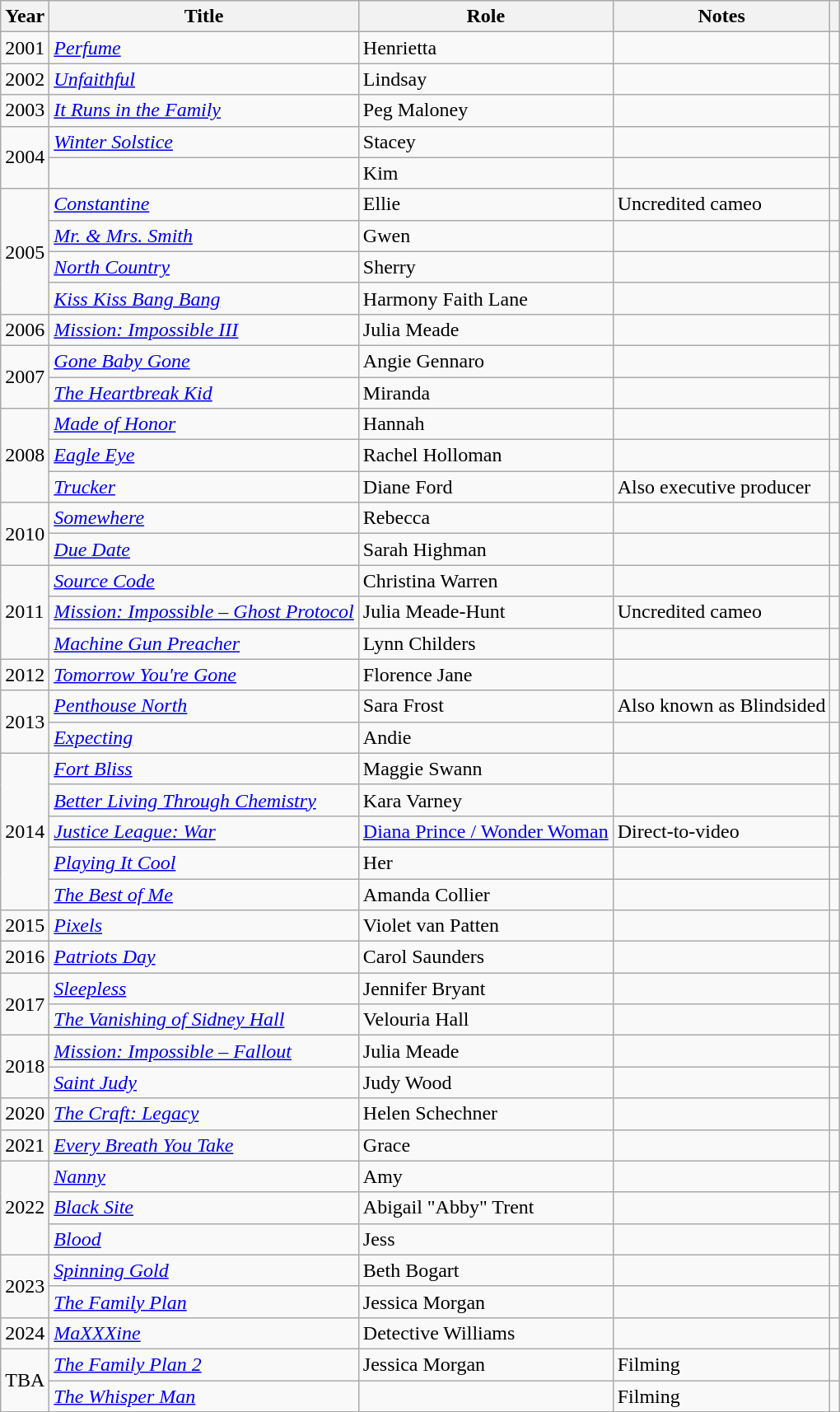<table class="wikitable sortable">
<tr>
<th>Year</th>
<th>Title</th>
<th>Role</th>
<th class="unsortable">Notes</th>
<th class="unsortable"></th>
</tr>
<tr>
<td>2001</td>
<td><em><a href='#'>Perfume</a></em></td>
<td>Henrietta</td>
<td></td>
<td></td>
</tr>
<tr>
<td>2002</td>
<td><em><a href='#'>Unfaithful</a></em></td>
<td>Lindsay</td>
<td></td>
<td></td>
</tr>
<tr>
<td>2003</td>
<td><em><a href='#'>It Runs in the Family</a></em></td>
<td>Peg Maloney</td>
<td></td>
<td></td>
</tr>
<tr>
<td rowspan="2">2004</td>
<td><em><a href='#'>Winter Solstice</a></em></td>
<td>Stacey</td>
<td></td>
<td></td>
</tr>
<tr>
<td><em></em></td>
<td>Kim</td>
<td></td>
<td></td>
</tr>
<tr>
<td rowspan="4">2005</td>
<td><em><a href='#'>Constantine</a></em></td>
<td>Ellie</td>
<td>Uncredited cameo</td>
<td></td>
</tr>
<tr>
<td><em><a href='#'>Mr. & Mrs. Smith</a></em></td>
<td>Gwen</td>
<td></td>
<td></td>
</tr>
<tr>
<td><em><a href='#'>North Country</a></em></td>
<td>Sherry</td>
<td></td>
<td></td>
</tr>
<tr>
<td><em><a href='#'>Kiss Kiss Bang Bang</a></em></td>
<td>Harmony Faith Lane</td>
<td></td>
<td></td>
</tr>
<tr>
<td>2006</td>
<td><em><a href='#'>Mission: Impossible III</a></em></td>
<td>Julia Meade</td>
<td></td>
<td></td>
</tr>
<tr>
<td rowspan="2">2007</td>
<td><em><a href='#'>Gone Baby Gone</a></em></td>
<td>Angie Gennaro</td>
<td></td>
<td></td>
</tr>
<tr>
<td><em><a href='#'>The Heartbreak Kid</a></em></td>
<td>Miranda</td>
<td></td>
<td></td>
</tr>
<tr>
<td rowspan="3">2008</td>
<td><em><a href='#'>Made of Honor</a></em></td>
<td>Hannah</td>
<td></td>
<td></td>
</tr>
<tr>
<td><em><a href='#'>Eagle Eye</a></em></td>
<td>Rachel Holloman</td>
<td></td>
<td></td>
</tr>
<tr>
<td><em><a href='#'>Trucker</a></em></td>
<td>Diane Ford</td>
<td>Also executive producer</td>
<td></td>
</tr>
<tr>
<td rowspan="2">2010</td>
<td><em><a href='#'>Somewhere</a></em></td>
<td>Rebecca</td>
<td></td>
<td></td>
</tr>
<tr>
<td><em><a href='#'>Due Date</a></em></td>
<td>Sarah Highman</td>
<td></td>
<td></td>
</tr>
<tr>
<td rowspan="3">2011</td>
<td><em><a href='#'>Source Code</a></em></td>
<td>Christina Warren</td>
<td></td>
<td></td>
</tr>
<tr>
<td><em><a href='#'>Mission: Impossible – Ghost Protocol</a></em></td>
<td>Julia Meade-Hunt</td>
<td>Uncredited cameo</td>
<td></td>
</tr>
<tr>
<td><em><a href='#'>Machine Gun Preacher</a></em></td>
<td>Lynn Childers</td>
<td></td>
<td></td>
</tr>
<tr>
<td>2012</td>
<td><em><a href='#'>Tomorrow You're Gone</a></em></td>
<td>Florence Jane</td>
<td></td>
<td></td>
</tr>
<tr>
<td rowspan="2">2013</td>
<td><em><a href='#'>Penthouse North</a></em></td>
<td>Sara Frost</td>
<td>Also known as Blindsided</td>
<td></td>
</tr>
<tr>
<td><em><a href='#'>Expecting</a></em></td>
<td>Andie</td>
<td></td>
<td></td>
</tr>
<tr>
<td rowspan="5">2014</td>
<td><em><a href='#'>Fort Bliss</a></em></td>
<td>Maggie Swann</td>
<td></td>
<td></td>
</tr>
<tr>
<td><em><a href='#'>Better Living Through Chemistry</a></em></td>
<td>Kara Varney</td>
<td></td>
<td></td>
</tr>
<tr>
<td><em><a href='#'>Justice League: War</a></em></td>
<td><a href='#'>Diana Prince / Wonder Woman</a></td>
<td>Direct-to-video</td>
<td></td>
</tr>
<tr>
<td><em><a href='#'>Playing It Cool</a></em></td>
<td>Her</td>
<td></td>
<td></td>
</tr>
<tr>
<td><em><a href='#'>The Best of Me</a></em></td>
<td>Amanda Collier</td>
<td></td>
<td></td>
</tr>
<tr>
<td>2015</td>
<td><em><a href='#'>Pixels</a></em></td>
<td>Violet van Patten</td>
<td></td>
<td></td>
</tr>
<tr>
<td>2016</td>
<td><em><a href='#'>Patriots Day</a></em></td>
<td>Carol Saunders</td>
<td></td>
<td></td>
</tr>
<tr>
<td rowspan="2">2017</td>
<td><em><a href='#'>Sleepless</a></em></td>
<td>Jennifer Bryant</td>
<td></td>
<td></td>
</tr>
<tr>
<td><em><a href='#'>The Vanishing of Sidney Hall</a></em></td>
<td>Velouria Hall</td>
<td></td>
<td></td>
</tr>
<tr>
<td rowspan="2">2018</td>
<td><em><a href='#'>Mission: Impossible – Fallout</a></em></td>
<td>Julia Meade</td>
<td></td>
<td></td>
</tr>
<tr>
<td><em><a href='#'>Saint Judy</a></em></td>
<td>Judy Wood</td>
<td></td>
<td></td>
</tr>
<tr>
<td>2020</td>
<td><em><a href='#'>The Craft: Legacy</a></em></td>
<td>Helen Schechner</td>
<td></td>
<td></td>
</tr>
<tr>
<td>2021</td>
<td><em><a href='#'>Every Breath You Take</a></em></td>
<td>Grace</td>
<td></td>
<td></td>
</tr>
<tr>
<td rowspan="3">2022</td>
<td><em><a href='#'>Nanny</a></em></td>
<td>Amy</td>
<td></td>
<td></td>
</tr>
<tr>
<td><em><a href='#'>Black Site</a></em></td>
<td>Abigail "Abby" Trent</td>
<td></td>
<td></td>
</tr>
<tr>
<td><em><a href='#'>Blood</a></em></td>
<td>Jess</td>
<td></td>
<td></td>
</tr>
<tr>
<td rowspan="2">2023</td>
<td><em><a href='#'>Spinning Gold</a></em></td>
<td>Beth Bogart</td>
<td></td>
<td></td>
</tr>
<tr>
<td><em><a href='#'>The Family Plan</a></em></td>
<td>Jessica Morgan</td>
<td></td>
<td></td>
</tr>
<tr>
<td>2024</td>
<td><em><a href='#'>MaXXXine</a></em></td>
<td>Detective Williams</td>
<td></td>
<td></td>
</tr>
<tr>
<td rowspan="2">TBA</td>
<td><em><a href='#'>The Family Plan 2</a></em></td>
<td>Jessica Morgan</td>
<td>Filming</td>
</tr>
<tr>
<td><em><a href='#'>The Whisper Man</a></em></td>
<td></td>
<td>Filming</td>
<td></td>
</tr>
</table>
